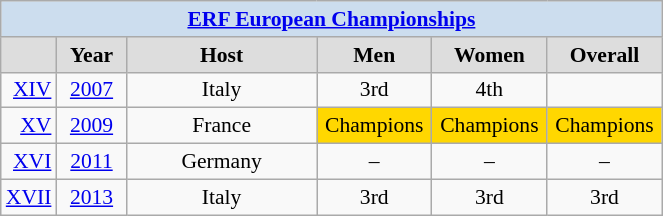<table class="wikitable" style=font-size:90%>
<tr align=center style="background:#ccddee;">
<td colspan=6><strong><a href='#'>ERF European Championships</a></strong></td>
</tr>
<tr align=center bgcolor="#dddddd">
<td width=30></td>
<td width=40><strong>Year</strong></td>
<td width=120><strong>Host</strong></td>
<td width=70><strong>Men</strong></td>
<td width=70><strong>Women</strong></td>
<td width=70><strong>Overall</strong></td>
</tr>
<tr align="center">
<td align="right"><a href='#'>XIV</a></td>
<td align="center"><a href='#'>2007</a></td>
<td align="center">Italy</td>
<td>3rd</td>
<td>4th</td>
<td></td>
</tr>
<tr align="center">
<td align="right"><a href='#'>XV</a></td>
<td align="center"><a href='#'>2009</a></td>
<td align="center">France</td>
<td bgcolor="gold">Champions</td>
<td bgcolor="gold">Champions</td>
<td bgcolor="gold">Champions</td>
</tr>
<tr align="center">
<td align="right"><a href='#'>XVI</a></td>
<td align="center"><a href='#'>2011</a></td>
<td align="center">Germany</td>
<td>–</td>
<td>–</td>
<td>–</td>
</tr>
<tr align="center">
<td align="right"><a href='#'>XVII</a></td>
<td align="center"><a href='#'>2013</a></td>
<td align="center">Italy</td>
<td>3rd</td>
<td>3rd</td>
<td>3rd</td>
</tr>
</table>
